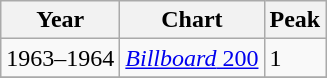<table class="wikitable">
<tr>
<th scope="col">Year</th>
<th scope="col">Chart</th>
<th scope="col">Peak</th>
</tr>
<tr>
<td>1963–1964</td>
<td scope="row"><a href='#'><em>Billboard</em> 200</a></td>
<td>1</td>
</tr>
<tr>
</tr>
</table>
